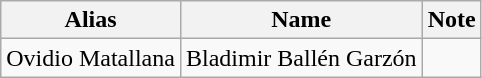<table class="wikitable">
<tr>
<th>Alias</th>
<th>Name</th>
<th>Note</th>
</tr>
<tr>
<td>Ovidio Matallana</td>
<td>Bladimir Ballén Garzón</td>
<td></td>
</tr>
</table>
